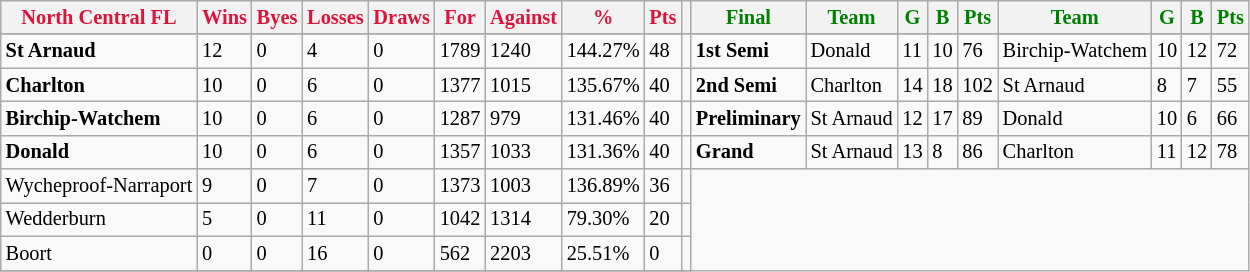<table style="font-size: 85%; text-align: left;" class="wikitable">
<tr>
<th style="color:crimson">North Central  FL</th>
<th style="color:crimson">Wins</th>
<th style="color:crimson">Byes</th>
<th style="color:crimson">Losses</th>
<th style="color:crimson">Draws</th>
<th style="color:crimson">For</th>
<th style="color:crimson">Against</th>
<th style="color:crimson">%</th>
<th style="color:crimson">Pts</th>
<th></th>
<th style="color:green">Final</th>
<th style="color:green">Team</th>
<th style="color:green">G</th>
<th style="color:green">B</th>
<th style="color:green">Pts</th>
<th style="color:green">Team</th>
<th style="color:green">G</th>
<th style="color:green">B</th>
<th style="color:green">Pts</th>
</tr>
<tr>
</tr>
<tr>
</tr>
<tr>
<td><strong>	St Arnaud	</strong></td>
<td>12</td>
<td>0</td>
<td>4</td>
<td>0</td>
<td>1789</td>
<td>1240</td>
<td>144.27%</td>
<td>48</td>
<td></td>
<td><strong>1st Semi</strong></td>
<td>Donald</td>
<td>11</td>
<td>10</td>
<td>76</td>
<td>Birchip-Watchem</td>
<td>10</td>
<td>12</td>
<td>72</td>
</tr>
<tr>
<td><strong>	Charlton	</strong></td>
<td>10</td>
<td>0</td>
<td>6</td>
<td>0</td>
<td>1377</td>
<td>1015</td>
<td>135.67%</td>
<td>40</td>
<td></td>
<td><strong>2nd Semi</strong></td>
<td>Charlton</td>
<td>14</td>
<td>18</td>
<td>102</td>
<td>St Arnaud</td>
<td>8</td>
<td>7</td>
<td>55</td>
</tr>
<tr ||>
<td><strong>	Birchip-Watchem	</strong></td>
<td>10</td>
<td>0</td>
<td>6</td>
<td>0</td>
<td>1287</td>
<td>979</td>
<td>131.46%</td>
<td>40</td>
<td></td>
<td><strong>Preliminary</strong></td>
<td>St Arnaud</td>
<td>12</td>
<td>17</td>
<td>89</td>
<td>Donald</td>
<td>10</td>
<td>6</td>
<td>66</td>
</tr>
<tr>
<td><strong>	Donald 	</strong></td>
<td>10</td>
<td>0</td>
<td>6</td>
<td>0</td>
<td>1357</td>
<td>1033</td>
<td>131.36%</td>
<td>40</td>
<td></td>
<td><strong>Grand</strong></td>
<td>St Arnaud</td>
<td>13</td>
<td>8</td>
<td>86</td>
<td>Charlton</td>
<td>11</td>
<td>12</td>
<td>78</td>
</tr>
<tr>
<td>Wycheproof-Narraport</td>
<td>9</td>
<td>0</td>
<td>7</td>
<td>0</td>
<td>1373</td>
<td>1003</td>
<td>136.89%</td>
<td>36</td>
<td></td>
</tr>
<tr>
<td>Wedderburn</td>
<td>5</td>
<td>0</td>
<td>11</td>
<td>0</td>
<td>1042</td>
<td>1314</td>
<td>79.30%</td>
<td>20</td>
<td></td>
</tr>
<tr>
<td>Boort</td>
<td>0</td>
<td>0</td>
<td>16</td>
<td>0</td>
<td>562</td>
<td>2203</td>
<td>25.51%</td>
<td>0</td>
<td></td>
</tr>
<tr>
</tr>
</table>
